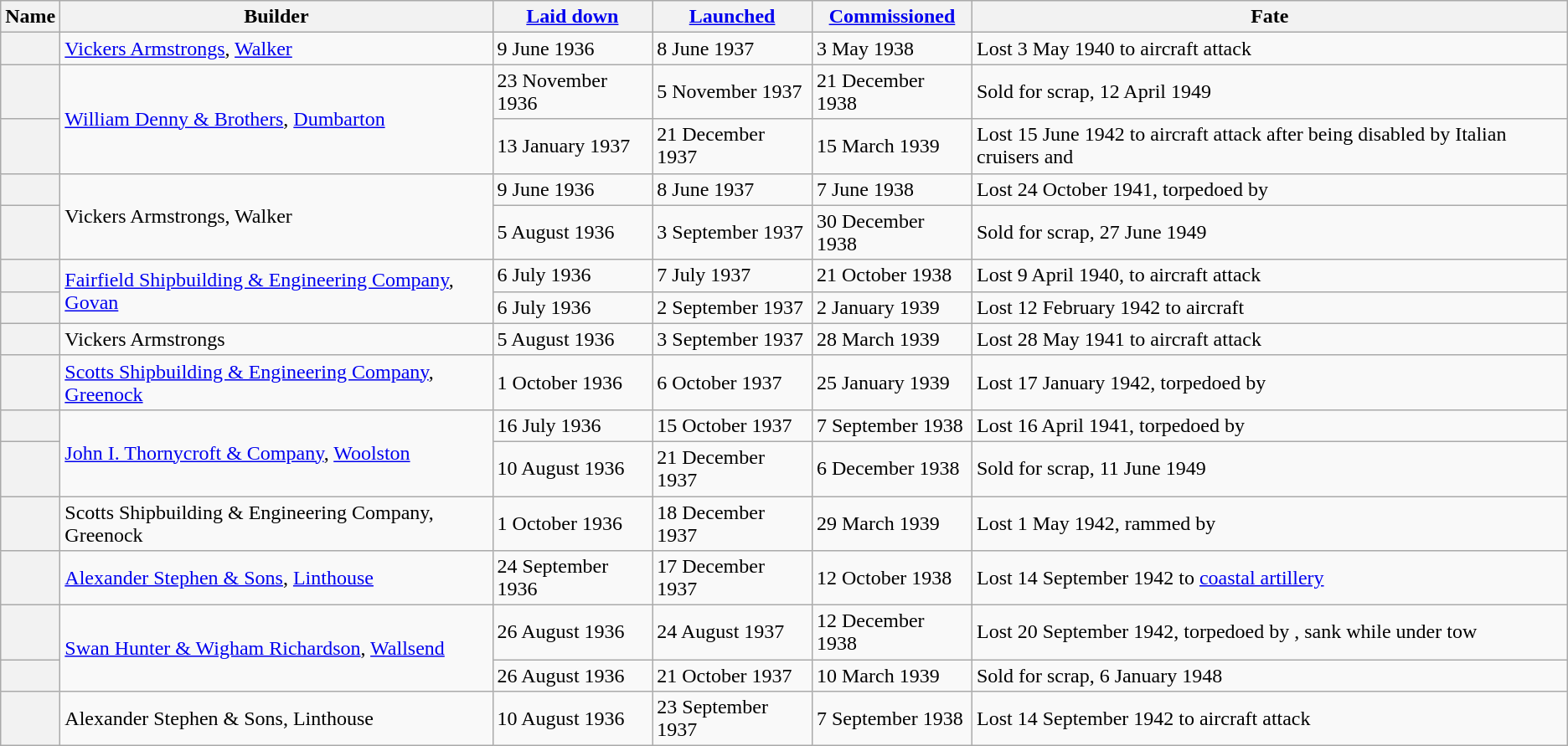<table class="wikitable plainrowheaders">
<tr>
<th scope="col">Name</th>
<th scope="col">Builder</th>
<th scope="col"><a href='#'>Laid down</a></th>
<th scope="col"><a href='#'>Launched</a></th>
<th scope="col"><a href='#'>Commissioned</a></th>
<th scope="col">Fate</th>
</tr>
<tr>
<th scope="row"></th>
<td><a href='#'>Vickers Armstrongs</a>, <a href='#'>Walker</a></td>
<td>9 June 1936</td>
<td>8 June 1937</td>
<td>3 May 1938</td>
<td>Lost 3 May 1940 to aircraft attack</td>
</tr>
<tr>
<th scope="row"></th>
<td rowspan="2"><a href='#'>William Denny & Brothers</a>, <a href='#'>Dumbarton</a></td>
<td>23 November 1936</td>
<td>5 November 1937</td>
<td>21 December 1938</td>
<td>Sold for scrap, 12 April 1949</td>
</tr>
<tr>
<th scope="row"></th>
<td>13 January 1937</td>
<td>21 December 1937</td>
<td>15 March 1939</td>
<td>Lost 15 June 1942 to aircraft attack after being disabled by Italian cruisers  and </td>
</tr>
<tr>
<th scope="row"></th>
<td rowspan="2">Vickers Armstrongs, Walker</td>
<td>9 June 1936</td>
<td>8 June 1937</td>
<td>7 June 1938</td>
<td>Lost 24 October 1941, torpedoed by </td>
</tr>
<tr>
<th scope="row"></th>
<td>5 August 1936</td>
<td>3 September 1937</td>
<td>30 December 1938</td>
<td>Sold for scrap, 27 June 1949</td>
</tr>
<tr>
<th scope="row"></th>
<td rowspan="2"><a href='#'>Fairfield Shipbuilding & Engineering Company</a>, <a href='#'>Govan</a></td>
<td>6 July 1936</td>
<td>7 July 1937</td>
<td>21 October 1938</td>
<td>Lost 9 April 1940, to aircraft attack</td>
</tr>
<tr>
<th scope="row"></th>
<td>6 July 1936</td>
<td>2 September 1937</td>
<td>2 January 1939</td>
<td>Lost 12 February 1942 to aircraft</td>
</tr>
<tr>
<th scope="row"></th>
<td>Vickers Armstrongs</td>
<td>5 August 1936</td>
<td>3 September 1937</td>
<td>28 March 1939</td>
<td>Lost 28 May 1941 to aircraft attack</td>
</tr>
<tr>
<th scope="row"></th>
<td><a href='#'>Scotts Shipbuilding & Engineering Company</a>, <a href='#'>Greenock</a></td>
<td>1 October 1936</td>
<td>6 October 1937</td>
<td>25 January 1939</td>
<td>Lost 17 January 1942, torpedoed by </td>
</tr>
<tr>
<th scope="row"></th>
<td rowspan="2"><a href='#'>John I. Thornycroft & Company</a>, <a href='#'>Woolston</a></td>
<td>16 July 1936</td>
<td>15 October 1937</td>
<td>7 September 1938</td>
<td>Lost 16 April 1941, torpedoed by </td>
</tr>
<tr>
<th scope="row"></th>
<td>10 August 1936</td>
<td>21 December 1937</td>
<td>6 December 1938</td>
<td>Sold for scrap, 11 June 1949</td>
</tr>
<tr>
<th scope="row"></th>
<td>Scotts Shipbuilding & Engineering Company, Greenock</td>
<td>1 October 1936</td>
<td>18 December 1937</td>
<td>29 March 1939</td>
<td>Lost 1 May 1942, rammed by </td>
</tr>
<tr>
<th scope="row"></th>
<td><a href='#'>Alexander Stephen & Sons</a>, <a href='#'>Linthouse</a></td>
<td>24 September 1936</td>
<td>17 December 1937</td>
<td>12 October 1938</td>
<td>Lost 14 September 1942 to <a href='#'>coastal artillery</a></td>
</tr>
<tr>
<th scope="row"></th>
<td rowspan="2"><a href='#'>Swan Hunter & Wigham Richardson</a>, <a href='#'>Wallsend</a></td>
<td>26 August 1936</td>
<td>24 August 1937</td>
<td>12 December 1938</td>
<td>Lost 20 September 1942, torpedoed by , sank while under tow</td>
</tr>
<tr>
<th scope="row"></th>
<td>26 August 1936</td>
<td>21 October 1937</td>
<td>10 March 1939</td>
<td scope="row">Sold for scrap, 6 January 1948</td>
</tr>
<tr>
<th scope="row"></th>
<td>Alexander Stephen & Sons, Linthouse</td>
<td>10 August 1936</td>
<td>23 September 1937</td>
<td>7 September 1938</td>
<td>Lost 14 September 1942 to aircraft attack</td>
</tr>
</table>
